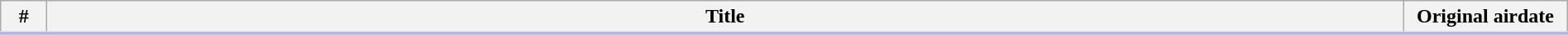<table class="wikitable" style="width:100%; margin:auto; background:#FFF;">
<tr style="border-bottom: 3px solid #CCF">
<th width="30">#</th>
<th>Title</th>
<th width="125">Original airdate</th>
</tr>
<tr>
</tr>
</table>
